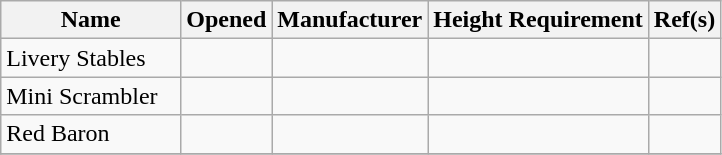<table class="wikitable sortable">
<tr>
<th style="width:25%;">Name</th>
<th>Opened</th>
<th>Manufacturer</th>
<th>Height Requirement</th>
<th>Ref(s)</th>
</tr>
<tr>
<td>Livery Stables</td>
<td></td>
<td></td>
<td></td>
<td></td>
</tr>
<tr>
<td>Mini Scrambler</td>
<td></td>
<td></td>
<td></td>
<td></td>
</tr>
<tr>
<td>Red Baron</td>
<td></td>
<td></td>
<td></td>
<td></td>
</tr>
<tr>
</tr>
</table>
